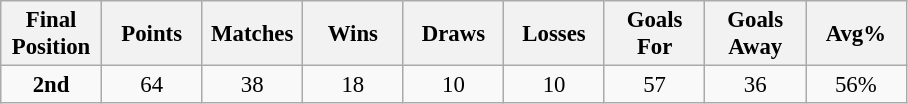<table class="wikitable" style="font-size: 95%; text-align: center;">
<tr>
<th width=60>Final Position</th>
<th width=60>Points</th>
<th width=60>Matches</th>
<th width=60>Wins</th>
<th width=60>Draws</th>
<th width=60>Losses</th>
<th width=60>Goals For</th>
<th width=60>Goals Away</th>
<th width=60>Avg%</th>
</tr>
<tr>
<td><strong>2nd</strong></td>
<td>64</td>
<td>38</td>
<td>18</td>
<td>10</td>
<td>10</td>
<td>57</td>
<td>36</td>
<td>56%</td>
</tr>
</table>
